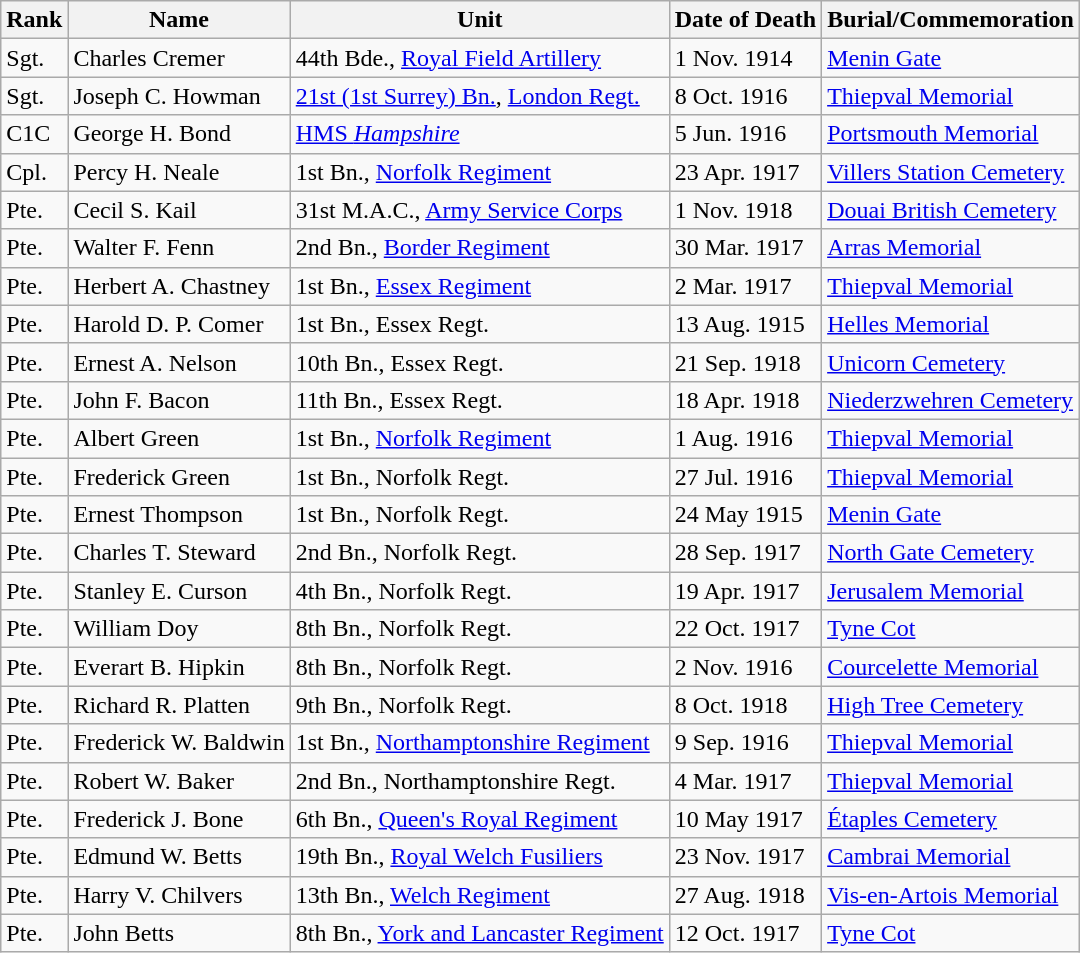<table class="wikitable">
<tr>
<th>Rank</th>
<th>Name</th>
<th>Unit</th>
<th>Date of Death</th>
<th>Burial/Commemoration</th>
</tr>
<tr>
<td>Sgt.</td>
<td>Charles Cremer</td>
<td>44th Bde., <a href='#'>Royal Field Artillery</a></td>
<td>1 Nov. 1914</td>
<td><a href='#'>Menin Gate</a></td>
</tr>
<tr>
<td>Sgt.</td>
<td>Joseph C. Howman</td>
<td><a href='#'>21st (1st Surrey) Bn.</a>, <a href='#'>London Regt.</a></td>
<td>8 Oct. 1916</td>
<td><a href='#'>Thiepval Memorial</a></td>
</tr>
<tr>
<td>C1C</td>
<td>George H. Bond</td>
<td><a href='#'>HMS <em>Hampshire</em></a></td>
<td>5 Jun. 1916</td>
<td><a href='#'>Portsmouth Memorial</a></td>
</tr>
<tr>
<td>Cpl.</td>
<td>Percy H. Neale</td>
<td>1st Bn., <a href='#'>Norfolk Regiment</a></td>
<td>23 Apr. 1917</td>
<td><a href='#'>Villers Station Cemetery</a></td>
</tr>
<tr>
<td>Pte.</td>
<td>Cecil S. Kail</td>
<td>31st M.A.C., <a href='#'>Army Service Corps</a></td>
<td>1 Nov. 1918</td>
<td><a href='#'>Douai British Cemetery</a></td>
</tr>
<tr>
<td>Pte.</td>
<td>Walter F. Fenn</td>
<td>2nd Bn., <a href='#'>Border Regiment</a></td>
<td>30 Mar. 1917</td>
<td><a href='#'>Arras Memorial</a></td>
</tr>
<tr>
<td>Pte.</td>
<td>Herbert A. Chastney</td>
<td>1st Bn., <a href='#'>Essex Regiment</a></td>
<td>2 Mar. 1917</td>
<td><a href='#'>Thiepval Memorial</a></td>
</tr>
<tr>
<td>Pte.</td>
<td>Harold D. P. Comer</td>
<td>1st Bn., Essex Regt.</td>
<td>13 Aug. 1915</td>
<td><a href='#'>Helles Memorial</a></td>
</tr>
<tr>
<td>Pte.</td>
<td>Ernest A. Nelson</td>
<td>10th Bn., Essex Regt.</td>
<td>21 Sep. 1918</td>
<td><a href='#'>Unicorn Cemetery</a></td>
</tr>
<tr>
<td>Pte.</td>
<td>John F. Bacon</td>
<td>11th Bn., Essex Regt.</td>
<td>18 Apr. 1918</td>
<td><a href='#'>Niederzwehren Cemetery</a></td>
</tr>
<tr>
<td>Pte.</td>
<td>Albert Green</td>
<td>1st Bn., <a href='#'>Norfolk Regiment</a></td>
<td>1 Aug. 1916</td>
<td><a href='#'>Thiepval Memorial</a></td>
</tr>
<tr>
<td>Pte.</td>
<td>Frederick Green</td>
<td>1st Bn., Norfolk Regt.</td>
<td>27 Jul. 1916</td>
<td><a href='#'>Thiepval Memorial</a></td>
</tr>
<tr>
<td>Pte.</td>
<td>Ernest Thompson</td>
<td>1st Bn., Norfolk Regt.</td>
<td>24 May 1915</td>
<td><a href='#'>Menin Gate</a></td>
</tr>
<tr>
<td>Pte.</td>
<td>Charles T. Steward</td>
<td>2nd Bn., Norfolk Regt.</td>
<td>28 Sep. 1917</td>
<td><a href='#'>North Gate Cemetery</a></td>
</tr>
<tr>
<td>Pte.</td>
<td>Stanley E. Curson</td>
<td>4th Bn., Norfolk Regt.</td>
<td>19 Apr. 1917</td>
<td><a href='#'>Jerusalem Memorial</a></td>
</tr>
<tr>
<td>Pte.</td>
<td>William Doy</td>
<td>8th Bn., Norfolk Regt.</td>
<td>22 Oct. 1917</td>
<td><a href='#'>Tyne Cot</a></td>
</tr>
<tr>
<td>Pte.</td>
<td>Everart B. Hipkin</td>
<td>8th Bn., Norfolk Regt.</td>
<td>2 Nov. 1916</td>
<td><a href='#'>Courcelette Memorial</a></td>
</tr>
<tr>
<td>Pte.</td>
<td>Richard R. Platten</td>
<td>9th Bn., Norfolk Regt.</td>
<td>8 Oct. 1918</td>
<td><a href='#'>High Tree Cemetery</a></td>
</tr>
<tr>
<td>Pte.</td>
<td>Frederick W. Baldwin</td>
<td>1st Bn., <a href='#'>Northamptonshire Regiment</a></td>
<td>9 Sep. 1916</td>
<td><a href='#'>Thiepval Memorial</a></td>
</tr>
<tr>
<td>Pte.</td>
<td>Robert W. Baker</td>
<td>2nd Bn., Northamptonshire Regt.</td>
<td>4 Mar. 1917</td>
<td><a href='#'>Thiepval Memorial</a></td>
</tr>
<tr>
<td>Pte.</td>
<td>Frederick J. Bone</td>
<td>6th Bn., <a href='#'>Queen's Royal Regiment</a></td>
<td>10 May 1917</td>
<td><a href='#'>Étaples Cemetery</a></td>
</tr>
<tr>
<td>Pte.</td>
<td>Edmund W. Betts</td>
<td>19th Bn., <a href='#'>Royal Welch Fusiliers</a></td>
<td>23 Nov. 1917</td>
<td><a href='#'>Cambrai Memorial</a></td>
</tr>
<tr>
<td>Pte.</td>
<td>Harry V. Chilvers</td>
<td>13th Bn., <a href='#'>Welch Regiment</a></td>
<td>27 Aug. 1918</td>
<td><a href='#'>Vis-en-Artois Memorial</a></td>
</tr>
<tr>
<td>Pte.</td>
<td>John Betts</td>
<td>8th Bn., <a href='#'>York and Lancaster Regiment</a></td>
<td>12 Oct. 1917</td>
<td><a href='#'>Tyne Cot</a></td>
</tr>
</table>
